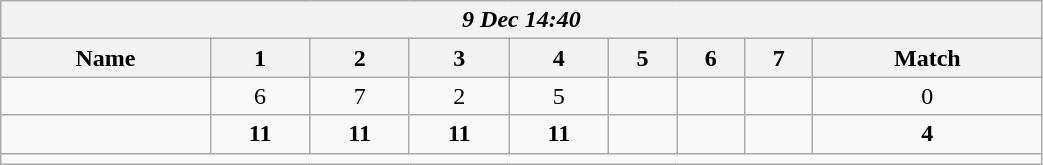<table class=wikitable style="text-align:center; width: 55%">
<tr>
<th colspan=17><em>9 Dec 14:40</em></th>
</tr>
<tr>
<th>Name</th>
<th>1</th>
<th>2</th>
<th>3</th>
<th>4</th>
<th>5</th>
<th>6</th>
<th>7</th>
<th>Match</th>
</tr>
<tr>
<td style="text-align:left;"></td>
<td>6</td>
<td>7</td>
<td>2</td>
<td>5</td>
<td></td>
<td></td>
<td></td>
<td>0</td>
</tr>
<tr>
<td style="text-align:left;"><strong></strong></td>
<td><strong>11</strong></td>
<td><strong>11</strong></td>
<td><strong>11</strong></td>
<td><strong>11</strong></td>
<td></td>
<td></td>
<td></td>
<td><strong>4</strong></td>
</tr>
<tr>
<td colspan=17></td>
</tr>
</table>
